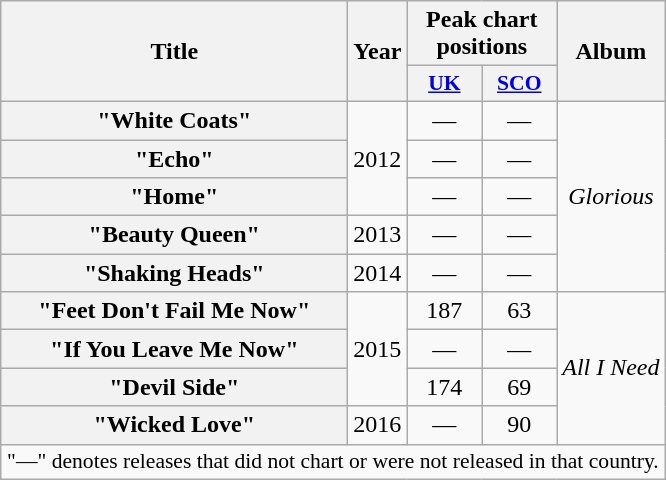<table class="wikitable plainrowheaders" style="text-align:center;">
<tr>
<th scope="col" rowspan="2" style="width:14em;">Title</th>
<th scope="col" rowspan="2" style="width:1em;">Year</th>
<th scope="col" colspan="2">Peak chart positions</th>
<th scope="col" rowspan="2">Album</th>
</tr>
<tr>
<th scope="col" style="width:3em;font-size:90%;"><a href='#'>UK</a><br></th>
<th scope="col" style="width:3em;font-size:90%;"><a href='#'>SCO</a><br></th>
</tr>
<tr>
<th scope="row">"White Coats"</th>
<td rowspan="3">2012</td>
<td>—</td>
<td>—</td>
<td rowspan="5"><em>Glorious</em></td>
</tr>
<tr>
<th scope="row">"Echo"</th>
<td>—</td>
<td>—</td>
</tr>
<tr>
<th scope="row">"Home"</th>
<td>—</td>
<td>—</td>
</tr>
<tr>
<th scope="row">"Beauty Queen"</th>
<td>2013</td>
<td>—</td>
<td>—</td>
</tr>
<tr>
<th scope="row">"Shaking Heads"</th>
<td>2014</td>
<td>—</td>
<td>—</td>
</tr>
<tr>
<th scope="row">"Feet Don't Fail Me Now"</th>
<td rowspan="3">2015</td>
<td>187</td>
<td>63</td>
<td rowspan="4"><em>All I Need</em></td>
</tr>
<tr>
<th scope="row">"If You Leave Me Now"</th>
<td>—</td>
<td>—</td>
</tr>
<tr>
<th scope="row">"Devil Side"</th>
<td>174</td>
<td>69</td>
</tr>
<tr>
<th scope="row">"Wicked Love"</th>
<td>2016</td>
<td>—</td>
<td>90</td>
</tr>
<tr>
<td colspan="9" style="text-align:center; font-size:90%;">"—" denotes releases that did not chart or were not released in that country.</td>
</tr>
</table>
